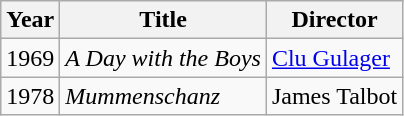<table class="wikitable">
<tr>
<th>Year</th>
<th>Title</th>
<th>Director</th>
</tr>
<tr>
<td>1969</td>
<td><em>A Day with the Boys</em></td>
<td><a href='#'>Clu Gulager</a></td>
</tr>
<tr>
<td>1978</td>
<td><em>Mummenschanz</em></td>
<td>James Talbot</td>
</tr>
</table>
